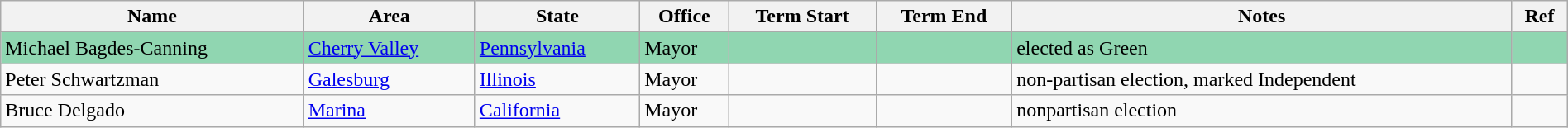<table class="wikitable sortable" width=100%>
<tr>
<th>Name</th>
<th>Area</th>
<th>State</th>
<th>Office</th>
<th>Term Start</th>
<th>Term End</th>
<th>Notes</th>
<th>Ref</th>
</tr>
<tr style="background:#90d6b1">
<td>Michael Bagdes-Canning</td>
<td><a href='#'>Cherry Valley</a></td>
<td><a href='#'>Pennsylvania</a></td>
<td>Mayor</td>
<td></td>
<td></td>
<td>elected as Green</td>
<td></td>
</tr>
<tr>
<td>Peter Schwartzman</td>
<td><a href='#'>Galesburg</a></td>
<td><a href='#'>Illinois</a></td>
<td>Mayor</td>
<td></td>
<td></td>
<td>non-partisan election, marked Independent</td>
<td></td>
</tr>
<tr>
<td>Bruce Delgado</td>
<td><a href='#'>Marina</a></td>
<td><a href='#'>California</a></td>
<td>Mayor</td>
<td></td>
<td></td>
<td>nonpartisan election</td>
<td></td>
</tr>
</table>
